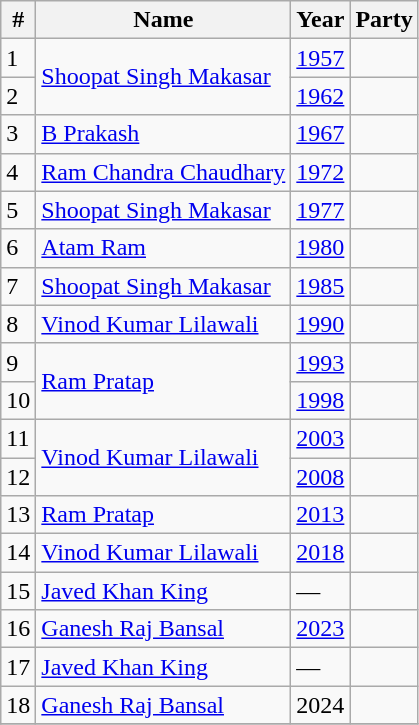<table class="wikitable">
<tr>
<th>#</th>
<th>Name</th>
<th>Year</th>
<th colspan=2>Party</th>
</tr>
<tr>
<td>1</td>
<td rowspan="2"><a href='#'>Shoopat Singh Makasar</a></td>
<td><a href='#'>1957</a></td>
<td></td>
</tr>
<tr>
<td>2</td>
<td><a href='#'>1962</a></td>
<td></td>
</tr>
<tr>
<td>3</td>
<td><a href='#'>B Prakash</a></td>
<td><a href='#'>1967</a></td>
<td></td>
</tr>
<tr>
<td>4</td>
<td><a href='#'>Ram Chandra Chaudhary</a></td>
<td><a href='#'>1972</a></td>
</tr>
<tr>
<td>5</td>
<td><a href='#'>Shoopat Singh Makasar</a></td>
<td><a href='#'>1977</a></td>
<td></td>
</tr>
<tr>
<td>6</td>
<td><a href='#'>Atam Ram</a></td>
<td><a href='#'>1980</a></td>
<td></td>
</tr>
<tr>
<td>7</td>
<td><a href='#'>Shoopat Singh Makasar</a></td>
<td><a href='#'>1985</a></td>
<td></td>
</tr>
<tr>
<td>8</td>
<td><a href='#'>Vinod Kumar Lilawali</a></td>
<td><a href='#'>1990</a></td>
<td></td>
</tr>
<tr>
<td>9</td>
<td rowspan="2"><a href='#'>Ram Pratap</a></td>
<td><a href='#'>1993</a></td>
<td></td>
</tr>
<tr>
<td>10</td>
<td><a href='#'>1998</a></td>
</tr>
<tr>
<td>11</td>
<td rowspan="2"><a href='#'>Vinod Kumar Lilawali</a></td>
<td><a href='#'>2003</a></td>
<td></td>
</tr>
<tr>
<td>12</td>
<td><a href='#'>2008</a></td>
</tr>
<tr>
<td>13</td>
<td><a href='#'>Ram Pratap</a></td>
<td><a href='#'>2013</a></td>
<td></td>
</tr>
<tr>
<td>14</td>
<td><a href='#'>Vinod Kumar Lilawali</a></td>
<td><a href='#'>2018</a></td>
<td></td>
</tr>
<tr>
<td>15</td>
<td><a href='#'>Javed Khan King</a></td>
<td>—</td>
<td></td>
</tr>
<tr>
<td>16</td>
<td><a href='#'>Ganesh Raj Bansal</a></td>
<td><a href='#'>2023</a></td>
<td></td>
</tr>
<tr>
<td>17</td>
<td><a href='#'>Javed Khan King</a></td>
<td>—</td>
<td></td>
</tr>
<tr>
<td>18</td>
<td><a href='#'>Ganesh Raj Bansal</a></td>
<td>2024</td>
<td></td>
</tr>
<tr>
</tr>
</table>
